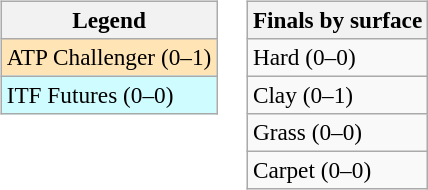<table>
<tr valign=top>
<td><br><table class=wikitable style=font-size:97%>
<tr>
<th>Legend</th>
</tr>
<tr bgcolor=moccasin>
<td>ATP Challenger (0–1)</td>
</tr>
<tr bgcolor=cffcff>
<td>ITF Futures (0–0)</td>
</tr>
</table>
</td>
<td><br><table class=wikitable style=font-size:97%>
<tr>
<th>Finals by surface</th>
</tr>
<tr>
<td>Hard (0–0)</td>
</tr>
<tr>
<td>Clay (0–1)</td>
</tr>
<tr>
<td>Grass (0–0)</td>
</tr>
<tr>
<td>Carpet (0–0)</td>
</tr>
</table>
</td>
</tr>
</table>
